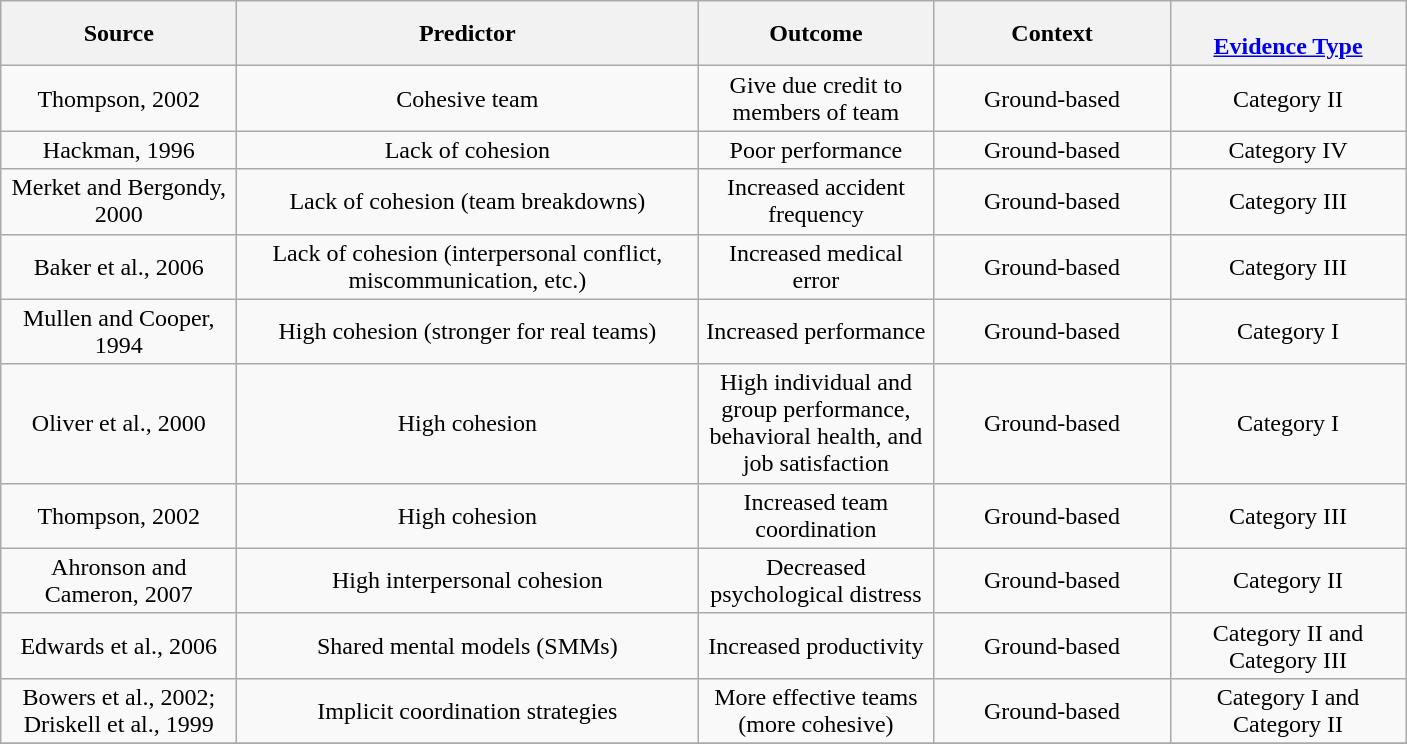<table class="wikitable" style="text-align: center;">
<tr>
<th scope="col" width="150">Source</th>
<th scope="col" width="300">Predictor</th>
<th scope="col" width="150">Outcome</th>
<th scope="col" width="150">Context</th>
<th scope="col" width="150"><br><a href='#'>Evidence Type</a></th>
</tr>
<tr>
<td>Thompson, 2002</td>
<td>Cohesive team</td>
<td>Give due credit to members of team</td>
<td>Ground-based</td>
<td>Category II</td>
</tr>
<tr>
<td>Hackman, 1996 </td>
<td>Lack of cohesion</td>
<td>Poor performance</td>
<td>Ground-based</td>
<td>Category IV</td>
</tr>
<tr>
<td>Merket and Bergondy, 2000 </td>
<td>Lack of cohesion (team breakdowns)</td>
<td>Increased accident frequency</td>
<td>Ground-based</td>
<td>Category III</td>
</tr>
<tr>
<td>Baker et al., 2006 </td>
<td>Lack of cohesion (interpersonal conflict, miscommunication, etc.)</td>
<td>Increased medical error</td>
<td>Ground-based</td>
<td>Category III</td>
</tr>
<tr>
<td>Mullen and Cooper, 1994 </td>
<td>High cohesion (stronger for real teams)</td>
<td>Increased performance</td>
<td>Ground-based</td>
<td>Category I</td>
</tr>
<tr>
<td>Oliver et al., 2000 </td>
<td>High cohesion</td>
<td>High individual and group performance, behavioral health, and job satisfaction</td>
<td>Ground-based</td>
<td>Category I</td>
</tr>
<tr>
<td>Thompson, 2002</td>
<td>High cohesion</td>
<td>Increased team coordination</td>
<td>Ground-based</td>
<td>Category III</td>
</tr>
<tr>
<td>Ahronson and Cameron, 2007 </td>
<td>High interpersonal cohesion</td>
<td>Decreased psychological distress</td>
<td>Ground-based</td>
<td>Category II</td>
</tr>
<tr>
<td>Edwards et al., 2006 </td>
<td>Shared mental models (SMMs)</td>
<td>Increased productivity</td>
<td>Ground-based</td>
<td>Category II and Category III</td>
</tr>
<tr>
<td>Bowers et al., 2002; Driskell et al., 1999 </td>
<td>Implicit coordination strategies</td>
<td>More effective teams (more cohesive)</td>
<td>Ground-based</td>
<td>Category I and Category II</td>
</tr>
<tr>
</tr>
</table>
